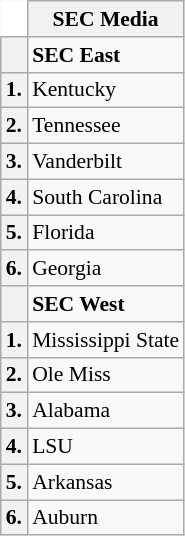<table class="wikitable" style="white-space:nowrap; font-size:90%;">
<tr>
<td ! colspan=1 style="background:white; border-top-style:hidden; border-left-style:hidden;"></td>
<th>SEC Media</th>
</tr>
<tr>
<th></th>
<td><strong>SEC East</strong></td>
</tr>
<tr>
<th>1.</th>
<td>Kentucky</td>
</tr>
<tr>
<th>2.</th>
<td>Tennessee</td>
</tr>
<tr>
<th>3.</th>
<td>Vanderbilt</td>
</tr>
<tr>
<th>4.</th>
<td>South Carolina</td>
</tr>
<tr>
<th>5.</th>
<td>Florida</td>
</tr>
<tr>
<th>6.</th>
<td>Georgia</td>
</tr>
<tr>
<th></th>
<td><strong>SEC West</strong></td>
</tr>
<tr>
<th>1.</th>
<td>Mississippi State</td>
</tr>
<tr>
<th>2.</th>
<td>Ole Miss</td>
</tr>
<tr>
<th>3.</th>
<td>Alabama</td>
</tr>
<tr>
<th>4.</th>
<td>LSU</td>
</tr>
<tr>
<th>5.</th>
<td>Arkansas</td>
</tr>
<tr>
<th>6.</th>
<td>Auburn</td>
</tr>
</table>
